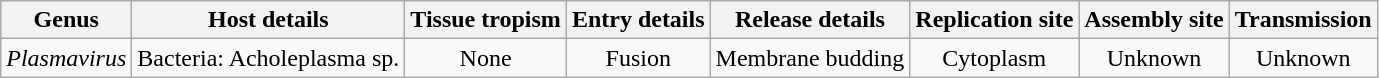<table class="wikitable sortable" style="text-align:center">
<tr>
<th>Genus</th>
<th>Host details</th>
<th>Tissue tropism</th>
<th>Entry details</th>
<th>Release details</th>
<th>Replication site</th>
<th>Assembly site</th>
<th>Transmission</th>
</tr>
<tr>
<td><em>Plasmavirus</em></td>
<td>Bacteria: Acholeplasma sp.</td>
<td>None</td>
<td>Fusion</td>
<td>Membrane budding</td>
<td>Cytoplasm</td>
<td>Unknown</td>
<td>Unknown</td>
</tr>
</table>
